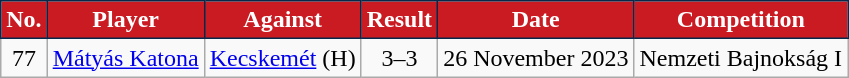<table class="wikitable plainrowheaders sortable">
<tr>
<th style="background-color:#CA1A22;color:white;border:1px solid #06284B">No.</th>
<th style="background-color:#CA1A22;color:white;border:1px solid #06284B">Player</th>
<th style="background-color:#CA1A22;color:white;border:1px solid #06284B">Against</th>
<th style="background-color:#CA1A22;color:white;border:1px solid #06284B">Result</th>
<th style="background-color:#CA1A22;color:white;border:1px solid #06284B">Date</th>
<th style="background-color:#CA1A22;color:white;border:1px solid #06284B">Competition</th>
</tr>
<tr>
<td style="text-align:center;">77</td>
<td style="text-align:left;"> <a href='#'>Mátyás Katona</a></td>
<td style="text-align:left;"><a href='#'>Kecskemét</a> (H)</td>
<td style="text-align:center;">3–3</td>
<td style="text-align:left;">26 November 2023</td>
<td style="text-align:left;">Nemzeti Bajnokság I</td>
</tr>
</table>
